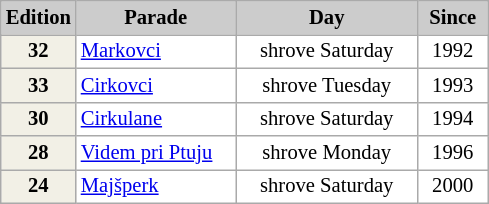<table class="wikitable plainrowheaders" cellpadding="3" cellspacing="0" border="1" style="background:#fff; font-size:86%; line-height:16px; border:grey solid 1px; border-collapse:collapse;">
<tr>
<th scope="col" style="background:#ccc; width:30px;">Edition</th>
<th scope="col" style="background:#ccc; width:100px;">Parade</th>
<th scope="col" style="background:#ccc; width:115px;">Day</th>
<th scope="col" style="background:#ccc; width:40px;">Since</th>
</tr>
<tr>
<td align=center bgcolor=#F2F0E6><strong>32</strong></td>
<td><a href='#'>Markovci</a></td>
<td align=center>shrove Saturday</td>
<td align=center>1992</td>
</tr>
<tr>
<td align=center bgcolor=#F2F0E6><strong>33</strong></td>
<td><a href='#'>Cirkovci</a></td>
<td align=center>shrove Tuesday</td>
<td align=center>1993</td>
</tr>
<tr>
<td align=center bgcolor=#F2F0E6><strong>30</strong></td>
<td><a href='#'>Cirkulane</a></td>
<td align=center>shrove Saturday</td>
<td align=center>1994</td>
</tr>
<tr>
<td align=center bgcolor=#F2F0E6><strong>28</strong></td>
<td><a href='#'>Videm pri Ptuju</a></td>
<td align=center>shrove Monday</td>
<td align=center>1996</td>
</tr>
<tr>
<td align=center bgcolor=#F2F0E6><strong>24</strong></td>
<td><a href='#'>Majšperk</a></td>
<td align=center>shrove Saturday</td>
<td align=center>2000</td>
</tr>
</table>
